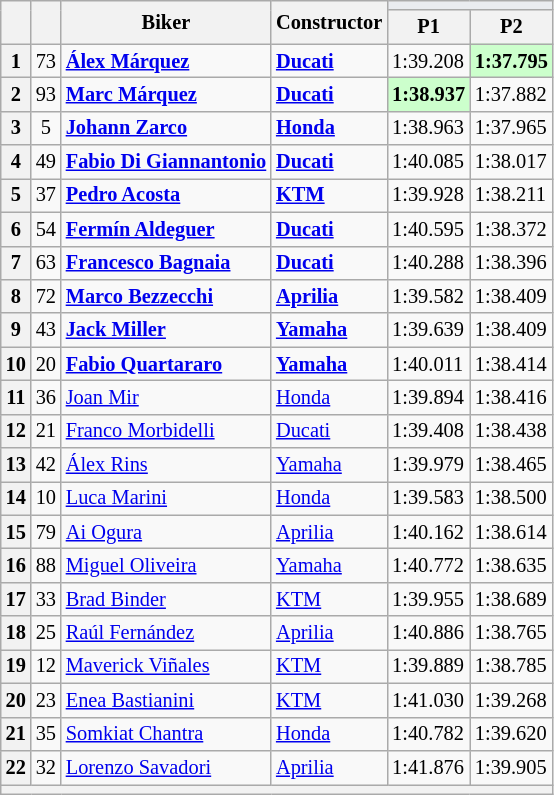<table class="wikitable sortable" style="font-size: 85%;">
<tr>
<th rowspan="2"></th>
<th rowspan="2"></th>
<th rowspan="2">Biker</th>
<th rowspan="2">Constructor</th>
<th colspan="3" style="background:#eaecf0; text-align:center;"></th>
</tr>
<tr>
<th scope="col">P1</th>
<th scope="col">P2</th>
</tr>
<tr>
<th scope="row">1</th>
<td align="center">73</td>
<td><strong> <a href='#'>Álex Márquez</a></strong></td>
<td><strong><a href='#'>Ducati</a></strong></td>
<td>1:39.208</td>
<td style="background:#ccffcc;"><strong>1:37.795</strong></td>
</tr>
<tr>
<th scope="row">2</th>
<td align="center">93</td>
<td><strong> <a href='#'>Marc Márquez</a></strong></td>
<td><strong><a href='#'>Ducati</a></strong></td>
<td style="background:#ccffcc;"><strong>1:38.937</strong></td>
<td>1:37.882</td>
</tr>
<tr>
<th scope="row">3</th>
<td align="center">5</td>
<td><strong> <a href='#'>Johann Zarco</a></strong></td>
<td><strong><a href='#'>Honda</a></strong></td>
<td>1:38.963</td>
<td>1:37.965</td>
</tr>
<tr>
<th scope="row">4</th>
<td align="center">49</td>
<td><strong> <a href='#'>Fabio Di Giannantonio</a></strong></td>
<td><strong><a href='#'>Ducati</a></strong></td>
<td>1:40.085</td>
<td>1:38.017</td>
</tr>
<tr>
<th scope="row">5</th>
<td align="center">37</td>
<td><strong> <a href='#'>Pedro Acosta</a></strong></td>
<td><strong><a href='#'>KTM</a></strong></td>
<td>1:39.928</td>
<td>1:38.211</td>
</tr>
<tr>
<th scope="row">6</th>
<td align="center">54</td>
<td><strong> <a href='#'>Fermín Aldeguer</a></strong></td>
<td><strong><a href='#'>Ducati</a></strong></td>
<td>1:40.595</td>
<td>1:38.372</td>
</tr>
<tr>
<th scope="row">7</th>
<td align="center">63</td>
<td><strong> <a href='#'>Francesco Bagnaia</a></strong></td>
<td><strong><a href='#'>Ducati</a></strong></td>
<td>1:40.288</td>
<td>1:38.396</td>
</tr>
<tr>
<th scope="row">8</th>
<td align="center">72</td>
<td><strong> <a href='#'>Marco Bezzecchi</a></strong></td>
<td><strong><a href='#'>Aprilia</a></strong></td>
<td>1:39.582</td>
<td>1:38.409</td>
</tr>
<tr>
<th scope="row">9</th>
<td align="center">43</td>
<td><strong> <a href='#'>Jack Miller</a></strong></td>
<td><strong><a href='#'>Yamaha</a></strong></td>
<td>1:39.639</td>
<td>1:38.409</td>
</tr>
<tr>
<th scope="row">10</th>
<td align="center">20</td>
<td><strong> <a href='#'>Fabio Quartararo</a></strong></td>
<td><strong><a href='#'>Yamaha</a></strong></td>
<td>1:40.011</td>
<td>1:38.414</td>
</tr>
<tr>
<th scope="row">11</th>
<td align="center">36</td>
<td> <a href='#'>Joan Mir</a></td>
<td><a href='#'>Honda</a></td>
<td>1:39.894</td>
<td>1:38.416</td>
</tr>
<tr>
<th scope="row">12</th>
<td align="center">21</td>
<td> <a href='#'>Franco Morbidelli</a></td>
<td><a href='#'>Ducati</a></td>
<td>1:39.408</td>
<td>1:38.438</td>
</tr>
<tr>
<th scope="row">13</th>
<td align="center">42</td>
<td> <a href='#'>Álex Rins</a></td>
<td><a href='#'>Yamaha</a></td>
<td>1:39.979</td>
<td>1:38.465</td>
</tr>
<tr>
<th scope="row">14</th>
<td align="center">10</td>
<td> <a href='#'>Luca Marini</a></td>
<td><a href='#'>Honda</a></td>
<td>1:39.583</td>
<td>1:38.500</td>
</tr>
<tr>
<th scope="row">15</th>
<td align="center">79</td>
<td> <a href='#'>Ai Ogura</a></td>
<td><a href='#'>Aprilia</a></td>
<td>1:40.162</td>
<td>1:38.614</td>
</tr>
<tr>
<th scope="row">16</th>
<td align="center">88</td>
<td> <a href='#'>Miguel Oliveira</a></td>
<td><a href='#'>Yamaha</a></td>
<td>1:40.772</td>
<td>1:38.635</td>
</tr>
<tr>
<th scope="row">17</th>
<td align="center">33</td>
<td> <a href='#'>Brad Binder</a></td>
<td><a href='#'>KTM</a></td>
<td>1:39.955</td>
<td>1:38.689</td>
</tr>
<tr>
<th scope="row">18</th>
<td align="center">25</td>
<td> <a href='#'>Raúl Fernández</a></td>
<td><a href='#'>Aprilia</a></td>
<td>1:40.886</td>
<td>1:38.765</td>
</tr>
<tr>
<th scope="row">19</th>
<td align="center">12</td>
<td> <a href='#'>Maverick Viñales</a></td>
<td><a href='#'>KTM</a></td>
<td>1:39.889</td>
<td>1:38.785</td>
</tr>
<tr>
<th scope="row">20</th>
<td align="center">23</td>
<td> <a href='#'>Enea Bastianini</a></td>
<td><a href='#'>KTM</a></td>
<td>1:41.030</td>
<td>1:39.268</td>
</tr>
<tr>
<th scope="row">21</th>
<td align="center">35</td>
<td> <a href='#'>Somkiat Chantra</a></td>
<td><a href='#'>Honda</a></td>
<td>1:40.782</td>
<td>1:39.620</td>
</tr>
<tr>
<th scope="row">22</th>
<td align="center">32</td>
<td> <a href='#'>Lorenzo Savadori</a></td>
<td><a href='#'>Aprilia</a></td>
<td>1:41.876</td>
<td>1:39.905</td>
</tr>
<tr>
<th colspan="7"></th>
</tr>
</table>
